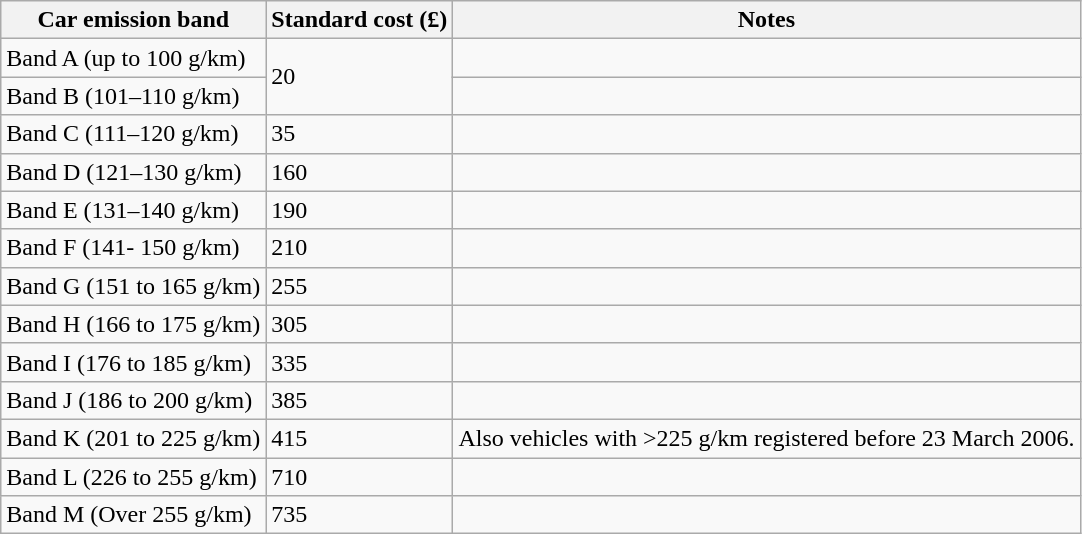<table class="wikitable">
<tr>
<th>Car emission band</th>
<th>Standard cost (£)</th>
<th>Notes</th>
</tr>
<tr>
<td>Band A (up to 100 g/km)</td>
<td rowspan="2">20</td>
<td></td>
</tr>
<tr>
<td>Band B (101–110 g/km)</td>
<td></td>
</tr>
<tr>
<td>Band C (111–120 g/km)</td>
<td>35</td>
<td></td>
</tr>
<tr>
<td>Band D (121–130 g/km)</td>
<td>160</td>
<td></td>
</tr>
<tr>
<td>Band E (131–140 g/km)</td>
<td>190</td>
<td></td>
</tr>
<tr>
<td>Band F (141- 150 g/km)</td>
<td>210</td>
<td></td>
</tr>
<tr>
<td>Band G (151 to 165 g/km)</td>
<td>255</td>
<td></td>
</tr>
<tr>
<td>Band H (166 to 175 g/km)</td>
<td>305</td>
<td></td>
</tr>
<tr>
<td>Band I (176 to 185 g/km)</td>
<td>335</td>
<td></td>
</tr>
<tr>
<td>Band J (186 to 200 g/km)</td>
<td>385</td>
<td></td>
</tr>
<tr>
<td>Band K (201 to 225 g/km)</td>
<td>415</td>
<td>Also vehicles with >225 g/km registered before 23 March 2006.</td>
</tr>
<tr>
<td>Band L (226 to 255 g/km)</td>
<td>710</td>
<td></td>
</tr>
<tr>
<td>Band M (Over 255 g/km)</td>
<td>735</td>
<td></td>
</tr>
</table>
